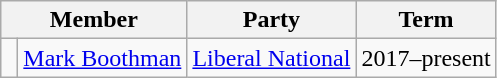<table class="wikitable">
<tr>
<th colspan="2">Member</th>
<th>Party</th>
<th>Term</th>
</tr>
<tr>
<td> </td>
<td><a href='#'>Mark Boothman</a></td>
<td><a href='#'>Liberal National</a></td>
<td>2017–present</td>
</tr>
</table>
